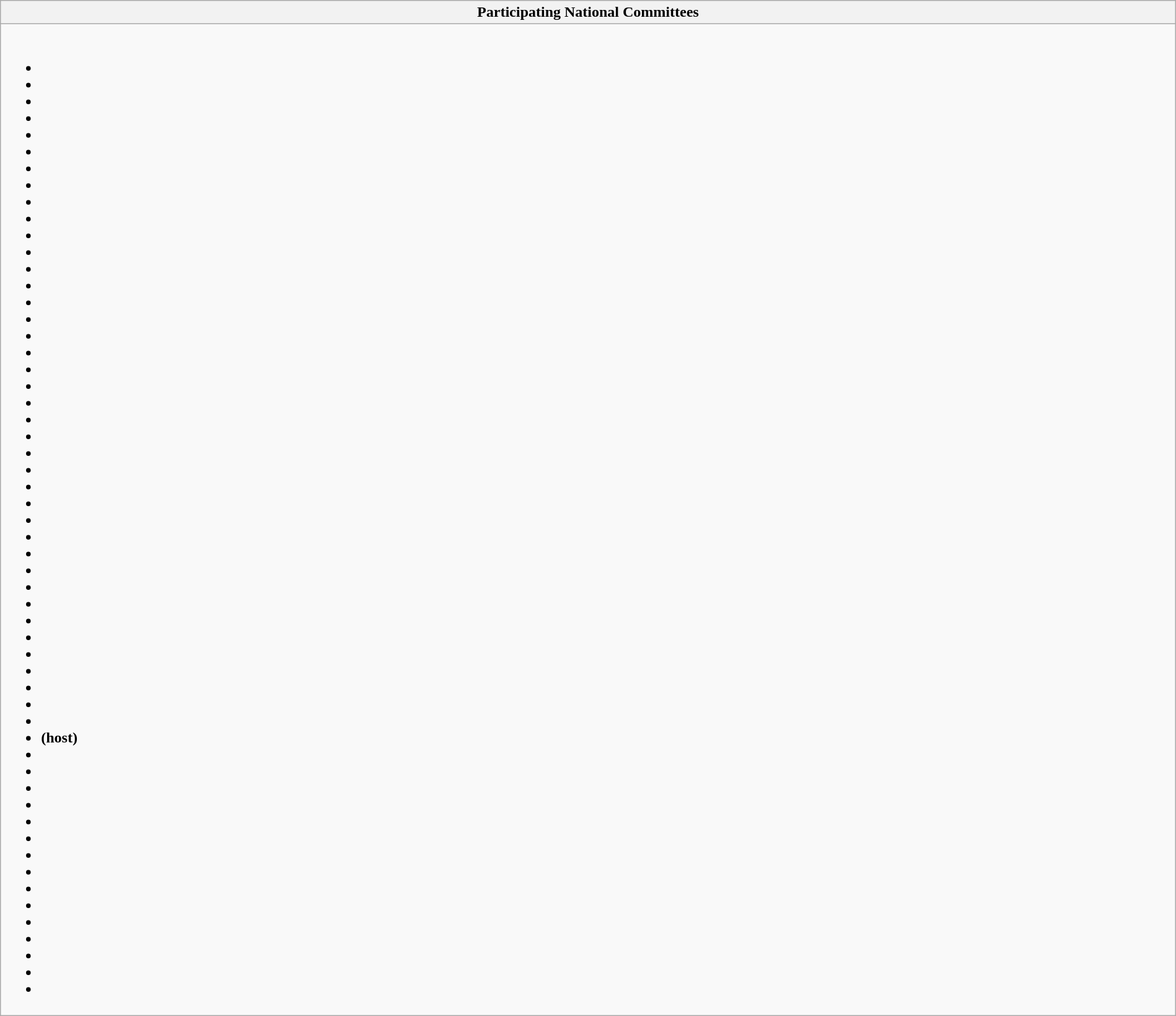<table class="wikitable collapsible" style="width:100%;">
<tr>
<th>Participating National Committees</th>
</tr>
<tr>
<td><br><ul><li></li><li></li><li></li><li></li><li></li><li></li><li></li><li></li><li></li><li></li><li></li><li></li><li></li><li></li><li></li><li></li><li></li><li></li><li></li><li></li><li></li><li></li><li></li><li></li><li></li><li></li><li></li><li></li><li></li><li></li><li></li><li></li><li></li><li></li><li></li><li></li><li></li><li></li><li></li><li></li><li> <strong>(host)</strong></li><li></li><li></li><li></li><li></li><li></li><li></li><li></li><li></li><li></li><li></li><li></li><li></li><li></li><li></li><li></li></ul></td>
</tr>
</table>
